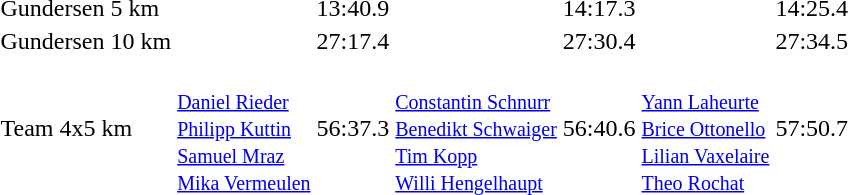<table>
<tr>
<td>Gundersen 5 km</td>
<td></td>
<td>13:40.9</td>
<td></td>
<td>14:17.3</td>
<td></td>
<td>14:25.4</td>
</tr>
<tr>
<td>Gundersen 10 km</td>
<td></td>
<td>27:17.4</td>
<td></td>
<td>27:30.4</td>
<td></td>
<td>27:34.5</td>
</tr>
<tr>
<td>Team 4x5 km</td>
<td><br><small><a href='#'>Daniel Rieder</a><br><a href='#'>Philipp Kuttin</a><br><a href='#'>Samuel Mraz</a><br><a href='#'>Mika Vermeulen</a></small></td>
<td>56:37.3</td>
<td><br><small><a href='#'>Constantin Schnurr</a><br><a href='#'>Benedikt Schwaiger</a><br><a href='#'>Tim Kopp</a><br><a href='#'>Willi Hengelhaupt</a></small></td>
<td>56:40.6</td>
<td><br><small><a href='#'>Yann Laheurte</a><br><a href='#'>Brice Ottonello</a><br><a href='#'>Lilian Vaxelaire</a><br><a href='#'>Theo Rochat</a></small></td>
<td>57:50.7</td>
</tr>
</table>
